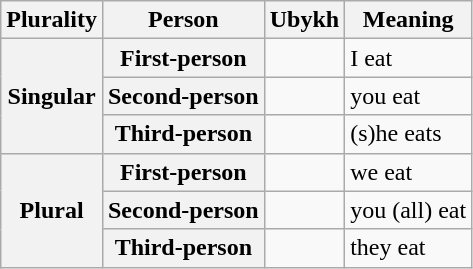<table class="wikitable">
<tr>
<th>Plurality</th>
<th>Person</th>
<th>Ubykh</th>
<th>Meaning</th>
</tr>
<tr>
<th rowspan="3">Singular</th>
<th>First-person</th>
<td></td>
<td>I eat</td>
</tr>
<tr>
<th>Second-person</th>
<td></td>
<td>you eat</td>
</tr>
<tr>
<th>Third-person</th>
<td></td>
<td>(s)he eats</td>
</tr>
<tr>
<th rowspan="3">Plural</th>
<th>First-person</th>
<td></td>
<td>we eat</td>
</tr>
<tr>
<th>Second-person</th>
<td></td>
<td>you (all) eat</td>
</tr>
<tr>
<th>Third-person</th>
<td></td>
<td>they eat</td>
</tr>
</table>
